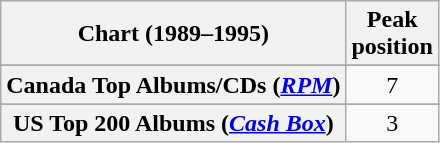<table class="wikitable sortable plainrowheaders" style="text-align:center">
<tr>
<th scope="col">Chart (1989–1995)</th>
<th scope="col">Peak<br>position</th>
</tr>
<tr>
</tr>
<tr>
<th scope="row">Canada Top Albums/CDs (<em><a href='#'>RPM</a></em>)</th>
<td>7</td>
</tr>
<tr>
</tr>
<tr>
</tr>
<tr>
</tr>
<tr>
</tr>
<tr>
<th scope="row">US Top 200 Albums (<em><a href='#'>Cash Box</a></em>)</th>
<td>3</td>
</tr>
</table>
